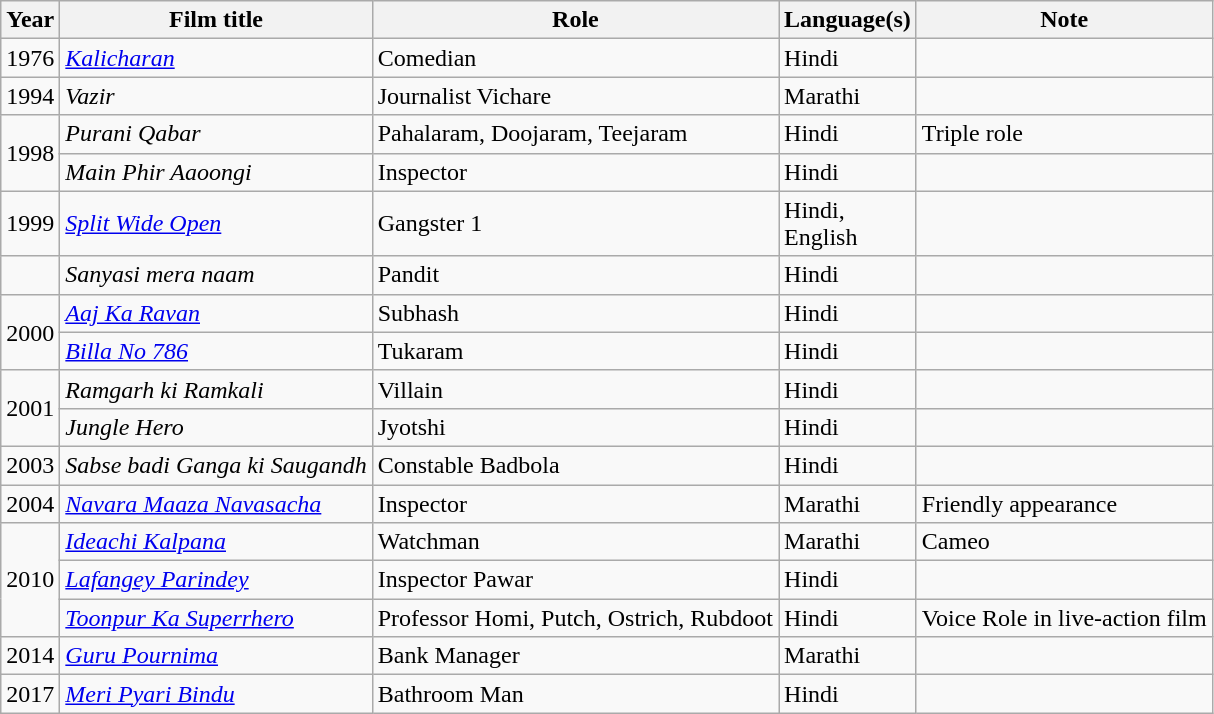<table class="wikitable">
<tr>
<th>Year</th>
<th>Film title</th>
<th>Role</th>
<th>Language(s)</th>
<th>Note</th>
</tr>
<tr>
<td>1976</td>
<td><em><a href='#'>Kalicharan</a></em></td>
<td>Comedian</td>
<td>Hindi</td>
<td></td>
</tr>
<tr>
<td>1994</td>
<td><em>Vazir</em></td>
<td>Journalist Vichare</td>
<td>Marathi</td>
<td></td>
</tr>
<tr>
<td rowspan="2">1998</td>
<td><em>Purani Qabar</em></td>
<td>Pahalaram, Doojaram, Teejaram</td>
<td>Hindi</td>
<td>Triple role</td>
</tr>
<tr>
<td><em>Main Phir Aaoongi</em></td>
<td>Inspector</td>
<td>Hindi</td>
<td></td>
</tr>
<tr>
<td>1999</td>
<td><em><a href='#'>Split Wide Open</a></em></td>
<td>Gangster 1</td>
<td>Hindi, <br>English</td>
<td></td>
</tr>
<tr>
<td></td>
<td><em>Sanyasi mera naam</em></td>
<td>Pandit</td>
<td>Hindi</td>
<td></td>
</tr>
<tr>
<td rowspan="2">2000</td>
<td><em><a href='#'>Aaj Ka Ravan</a></em></td>
<td>Subhash</td>
<td>Hindi</td>
<td></td>
</tr>
<tr>
<td><em><a href='#'>Billa No 786</a></em></td>
<td>Tukaram</td>
<td>Hindi</td>
<td></td>
</tr>
<tr>
<td rowspan="2">2001</td>
<td><em>Ramgarh ki Ramkali</em></td>
<td>Villain</td>
<td>Hindi</td>
<td></td>
</tr>
<tr>
<td><em>Jungle Hero</em></td>
<td>Jyotshi</td>
<td>Hindi</td>
<td></td>
</tr>
<tr>
<td>2003</td>
<td><em>Sabse badi Ganga ki Saugandh</em></td>
<td>Constable Badbola</td>
<td>Hindi</td>
<td></td>
</tr>
<tr>
<td>2004</td>
<td><em><a href='#'>Navara Maaza Navasacha</a></em></td>
<td>Inspector</td>
<td>Marathi</td>
<td>Friendly appearance</td>
</tr>
<tr>
<td rowspan="3">2010</td>
<td><em><a href='#'>Ideachi Kalpana</a></em></td>
<td>Watchman</td>
<td>Marathi</td>
<td>Cameo</td>
</tr>
<tr>
<td><em><a href='#'>Lafangey Parindey</a></em></td>
<td>Inspector Pawar</td>
<td>Hindi</td>
<td></td>
</tr>
<tr>
<td><em><a href='#'>Toonpur Ka Superrhero</a></em></td>
<td>Professor Homi, Putch, Ostrich, Rubdoot</td>
<td>Hindi</td>
<td>Voice Role in live-action film</td>
</tr>
<tr>
<td>2014</td>
<td><em><a href='#'>Guru Pournima</a></em></td>
<td>Bank Manager</td>
<td>Marathi</td>
<td></td>
</tr>
<tr>
<td>2017</td>
<td><em><a href='#'>Meri Pyari Bindu</a></em></td>
<td>Bathroom Man</td>
<td>Hindi</td>
<td></td>
</tr>
</table>
